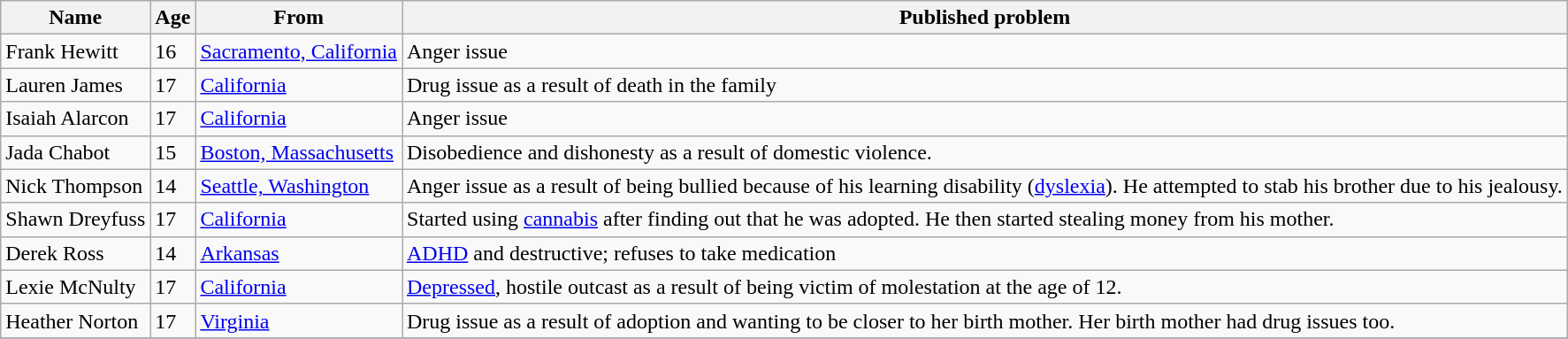<table class="wikitable">
<tr>
<th>Name</th>
<th>Age</th>
<th>From</th>
<th>Published problem</th>
</tr>
<tr>
<td>Frank Hewitt</td>
<td>16</td>
<td><a href='#'>Sacramento, California</a></td>
<td>Anger issue</td>
</tr>
<tr>
<td>Lauren James</td>
<td>17</td>
<td><a href='#'>California</a></td>
<td>Drug issue as a result of death in the family</td>
</tr>
<tr>
<td>Isaiah Alarcon</td>
<td>17</td>
<td><a href='#'>California</a></td>
<td>Anger issue</td>
</tr>
<tr>
<td>Jada Chabot</td>
<td>15</td>
<td><a href='#'>Boston, Massachusetts</a></td>
<td>Disobedience and dishonesty as a result of domestic violence.</td>
</tr>
<tr>
<td>Nick Thompson</td>
<td>14</td>
<td><a href='#'>Seattle, Washington</a></td>
<td>Anger issue as a result of being bullied because of his learning disability (<a href='#'>dyslexia</a>). He attempted to stab his brother due to his jealousy.</td>
</tr>
<tr>
<td>Shawn Dreyfuss</td>
<td>17</td>
<td><a href='#'>California</a></td>
<td>Started using <a href='#'>cannabis</a> after finding out that he was adopted.  He then started stealing money from his mother.</td>
</tr>
<tr>
<td>Derek Ross</td>
<td>14</td>
<td><a href='#'>Arkansas</a></td>
<td><a href='#'>ADHD</a> and destructive; refuses to take medication</td>
</tr>
<tr>
<td>Lexie McNulty</td>
<td>17</td>
<td><a href='#'>California</a></td>
<td><a href='#'>Depressed</a>, hostile outcast as a result of being victim of molestation at the age of 12.</td>
</tr>
<tr>
<td>Heather Norton</td>
<td>17</td>
<td><a href='#'>Virginia</a></td>
<td>Drug issue as a result of adoption and wanting to be closer to her birth mother. Her birth mother had drug issues too.</td>
</tr>
<tr>
</tr>
</table>
